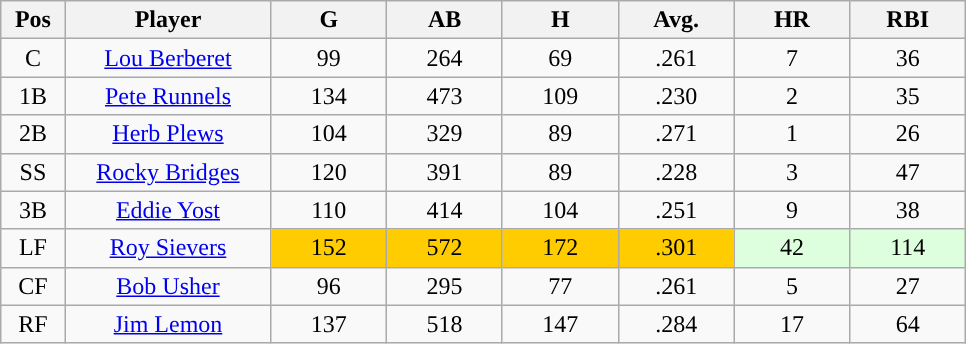<table class="wikitable sortable">
<tr>
<th bgcolor="#DDDDFF" width="5%">Pos</th>
<th bgcolor="#DDDDFF" width="16%">Player</th>
<th bgcolor="#DDDDFF" width="9%">G</th>
<th bgcolor="#DDDDFF" width="9%">AB</th>
<th bgcolor="#DDDDFF" width="9%">H</th>
<th bgcolor="#DDDDFF" width="9%">Avg.</th>
<th bgcolor="#DDDDFF" width="9%">HR</th>
<th bgcolor="#DDDDFF" width="9%">RBI</th>
</tr>
<tr align="center">
<td>C</td>
<td><a href='#'>Lou Berberet</a></td>
<td>99</td>
<td>264</td>
<td>69</td>
<td>.261</td>
<td>7</td>
<td>36</td>
</tr>
<tr align="center">
<td>1B</td>
<td><a href='#'>Pete Runnels</a></td>
<td>134</td>
<td>473</td>
<td>109</td>
<td>.230</td>
<td>2</td>
<td>35</td>
</tr>
<tr align="center">
<td>2B</td>
<td><a href='#'>Herb Plews</a></td>
<td>104</td>
<td>329</td>
<td>89</td>
<td>.271</td>
<td>1</td>
<td>26</td>
</tr>
<tr align="center">
<td>SS</td>
<td><a href='#'>Rocky Bridges</a></td>
<td>120</td>
<td>391</td>
<td>89</td>
<td>.228</td>
<td>3</td>
<td>47</td>
</tr>
<tr align="center">
<td>3B</td>
<td><a href='#'>Eddie Yost</a></td>
<td>110</td>
<td>414</td>
<td>104</td>
<td>.251</td>
<td>9</td>
<td>38</td>
</tr>
<tr align="center">
<td>LF</td>
<td><a href='#'>Roy Sievers</a></td>
<td style="background:#fc0;">152</td>
<td style="background:#fc0;">572</td>
<td style="background:#fc0;">172</td>
<td style="background:#fc0;">.301</td>
<td style="background:#DDFFDD;">42</td>
<td style="background:#DDFFDD;">114</td>
</tr>
<tr align="center">
<td>CF</td>
<td><a href='#'>Bob Usher</a></td>
<td>96</td>
<td>295</td>
<td>77</td>
<td>.261</td>
<td>5</td>
<td>27</td>
</tr>
<tr align="center">
<td>RF</td>
<td><a href='#'>Jim Lemon</a></td>
<td>137</td>
<td>518</td>
<td>147</td>
<td>.284</td>
<td>17</td>
<td>64</td>
</tr>
</table>
